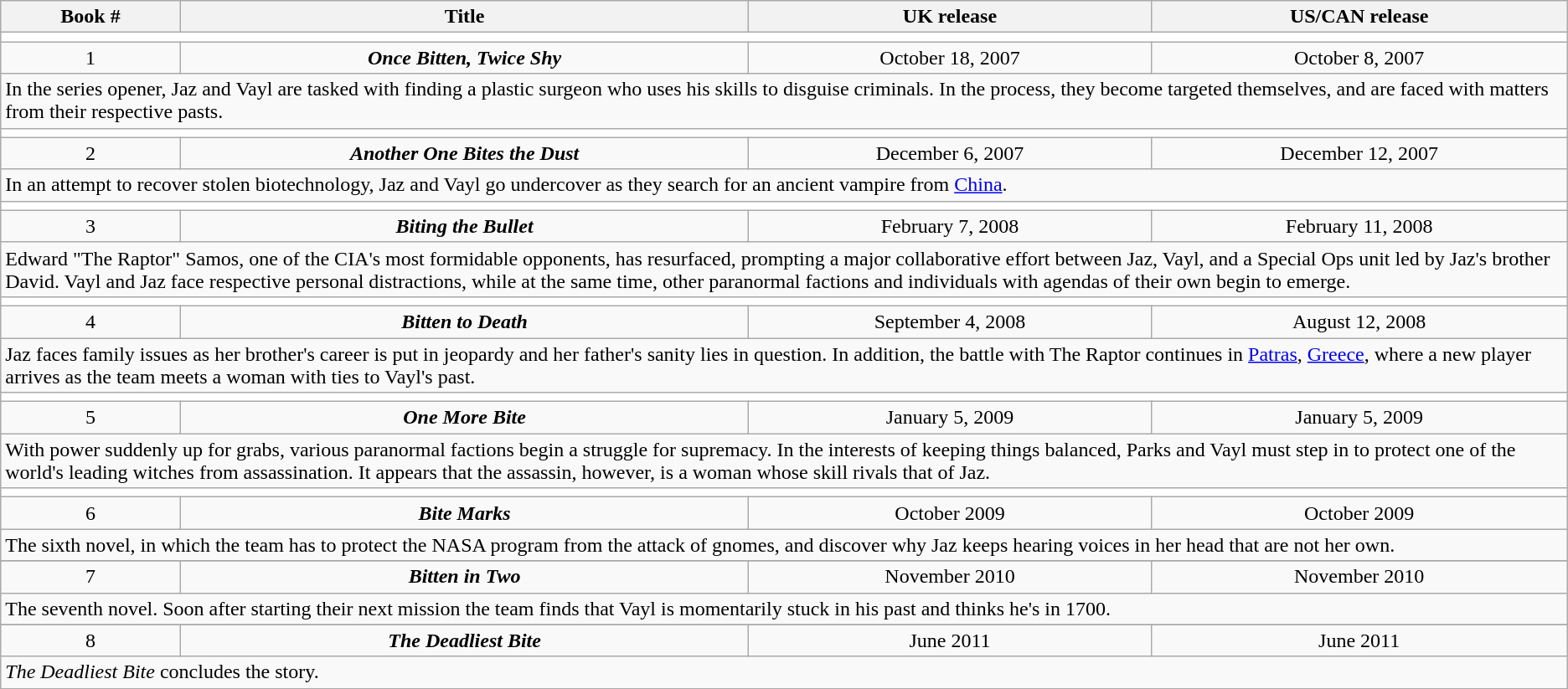<table class="wikitable">
<tr>
<th>Book #</th>
<th>Title</th>
<th>UK release</th>
<th>US/CAN release</th>
</tr>
<tr>
<td colspan="6" bgcolor="#FFFFFF"></td>
</tr>
<tr>
<td align="center">1</td>
<td align="center"><strong><em>Once Bitten, Twice Shy</em></strong></td>
<td align="center">October 18, 2007</td>
<td align="center">October 8, 2007</td>
</tr>
<tr>
<td colspan="6">In the series opener, Jaz and Vayl are tasked with finding a plastic surgeon who uses his skills to disguise criminals. In the process, they become targeted themselves, and are faced with matters from their respective pasts.</td>
</tr>
<tr>
<td colspan="6" bgcolor="#FFFFFF"></td>
</tr>
<tr>
<td align="center">2</td>
<td align="center"><strong><em>Another One Bites the Dust</em></strong></td>
<td align="center">December 6, 2007</td>
<td align="center">December 12, 2007</td>
</tr>
<tr>
<td colspan="6">In an attempt to recover stolen biotechnology, Jaz and Vayl go undercover as they search for an ancient vampire from <a href='#'>China</a>.</td>
</tr>
<tr>
<td colspan="6" bgcolor="#FFFFFF"></td>
</tr>
<tr>
<td align="center">3</td>
<td align="center"><strong><em>Biting the Bullet</em></strong></td>
<td align="center">February 7, 2008</td>
<td align="center">February 11, 2008</td>
</tr>
<tr>
<td colspan="6">Edward "The Raptor" Samos, one of the CIA's most formidable opponents, has resurfaced, prompting a major collaborative effort between Jaz, Vayl, and a Special Ops unit led by Jaz's brother David. Vayl and Jaz face respective personal distractions, while at the same time, other paranormal factions and individuals with agendas of their own begin to emerge.</td>
</tr>
<tr>
<td colspan="6" bgcolor="#FFFFFF"></td>
</tr>
<tr>
<td align="center">4</td>
<td align="center"><strong><em>Bitten to Death</em></strong></td>
<td align="center">September 4, 2008</td>
<td align="center">August 12, 2008</td>
</tr>
<tr>
<td colspan="6">Jaz faces family issues as her brother's career is put in jeopardy and her father's sanity lies in question. In addition, the battle with The Raptor continues in <a href='#'>Patras</a>, <a href='#'>Greece</a>, where a new player arrives as the team meets a woman with ties to Vayl's past.</td>
</tr>
<tr>
<td colspan="6" bgcolor="#FFFFFF"></td>
</tr>
<tr>
<td align="center">5</td>
<td align="center"><strong><em>One More Bite</em></strong></td>
<td align="center">January 5, 2009</td>
<td align="center">January 5, 2009</td>
</tr>
<tr>
<td colspan="6">With power suddenly up for grabs, various paranormal factions begin a struggle for supremacy. In the interests of keeping things balanced, Parks and Vayl must step in to protect one of the world's leading witches from assassination. It appears that the assassin, however, is a woman whose skill rivals that of Jaz.</td>
</tr>
<tr>
<td colspan="6" bgcolor="#FFFFFF"></td>
</tr>
<tr>
<td align="center">6</td>
<td align="center"><strong><em>Bite Marks</em></strong></td>
<td align="center">October 2009</td>
<td align="center">October 2009</td>
</tr>
<tr>
<td colspan="6">The sixth novel, in which the team has to protect the NASA program from the attack of gnomes, and discover why Jaz keeps hearing voices in her head that are not her own.</td>
</tr>
<tr>
</tr>
<tr colspan="6" bgcolor="#FFFFF"|>
</tr>
<tr>
<td align="center">7</td>
<td align="center"><strong><em>Bitten in Two</em></strong></td>
<td align="center">November 2010</td>
<td align="center">November 2010</td>
</tr>
<tr>
<td colspan="6">The seventh novel. Soon after starting their next mission the team finds that Vayl is momentarily stuck in his past and thinks he's in 1700.</td>
</tr>
<tr>
</tr>
<tr colspan="6" bgcolor="#FFFFF"|>
</tr>
<tr>
<td align="center">8</td>
<td align="center"><strong><em>The Deadliest Bite</em></strong></td>
<td align="center">June 2011</td>
<td align="center">June 2011</td>
</tr>
<tr>
<td colspan="6"><em>The Deadliest Bite</em> concludes the story.</td>
</tr>
<tr>
</tr>
</table>
